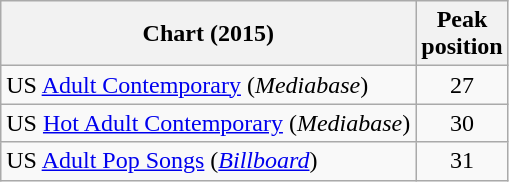<table class="wikitable sortable">
<tr>
<th scope="col">Chart (2015)</th>
<th scope="col">Peak<br>position</th>
</tr>
<tr>
<td>US <a href='#'>Adult Contemporary</a> (<em>Mediabase</em>)</td>
<td style="text-align:center;">27</td>
</tr>
<tr>
<td>US <a href='#'>Hot Adult Contemporary</a> (<em>Mediabase</em>)</td>
<td style="text-align:center;">30</td>
</tr>
<tr>
<td>US <a href='#'>Adult Pop Songs</a> (<em><a href='#'>Billboard</a></em>)</td>
<td style="text-align:center;">31</td>
</tr>
</table>
